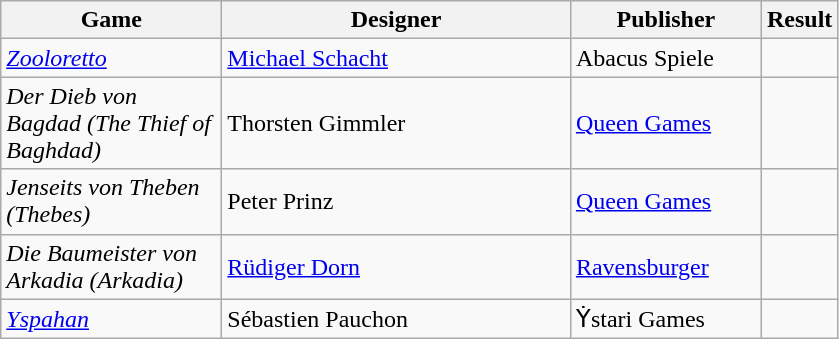<table class="wikitable">
<tr>
<th style="width:140px;">Game</th>
<th style="width:225px;">Designer</th>
<th style="width:120px;">Publisher</th>
<th>Result</th>
</tr>
<tr>
<td><em><a href='#'>Zooloretto</a></em></td>
<td><a href='#'>Michael Schacht</a></td>
<td>Abacus Spiele</td>
<td></td>
</tr>
<tr>
<td><em>Der Dieb von Bagdad (The Thief of Baghdad)</em></td>
<td>Thorsten Gimmler</td>
<td><a href='#'>Queen Games</a></td>
<td></td>
</tr>
<tr>
<td><em>Jenseits von Theben (Thebes)</em></td>
<td>Peter Prinz</td>
<td><a href='#'>Queen Games</a></td>
<td></td>
</tr>
<tr>
<td><em>Die Baumeister von Arkadia (Arkadia)</em></td>
<td><a href='#'>Rüdiger Dorn</a></td>
<td><a href='#'>Ravensburger</a></td>
<td></td>
</tr>
<tr>
<td><em><a href='#'>Yspahan</a></em></td>
<td>Sébastien Pauchon</td>
<td>Ẏstari Games</td>
<td></td>
</tr>
</table>
